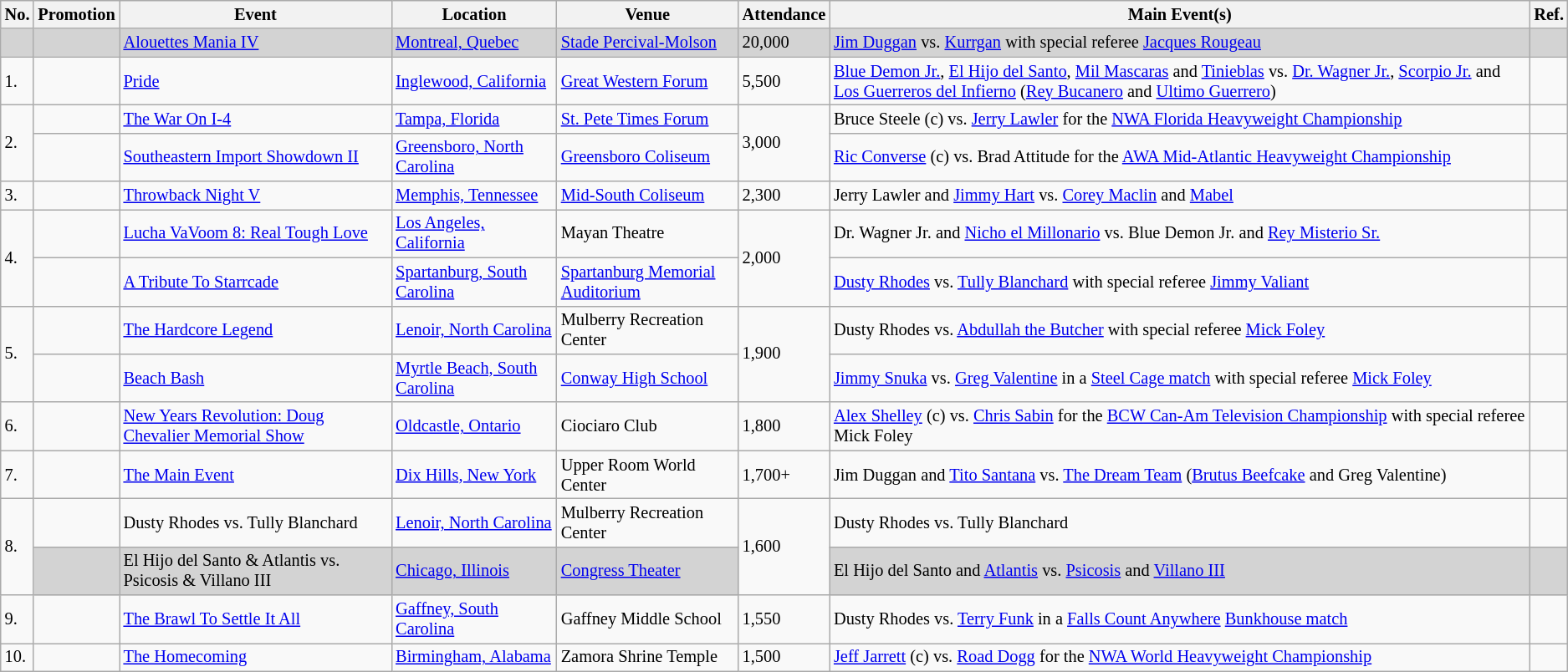<table class="wikitable sortable" style="font-size:85%;">
<tr>
<th>No.</th>
<th>Promotion</th>
<th>Event</th>
<th>Location</th>
<th>Venue</th>
<th>Attendance</th>
<th class=unsortable>Main Event(s)</th>
<th class=unsortable>Ref.</th>
</tr>
<tr>
<td bgcolor=lightgrey></td>
<td bgcolor=lightgrey></td>
<td bgcolor=lightgrey><a href='#'>Alouettes Mania IV</a> <br> </td>
<td bgcolor=lightgrey><a href='#'>Montreal, Quebec</a></td>
<td bgcolor=lightgrey><a href='#'>Stade Percival-Molson</a></td>
<td bgcolor=lightgrey>20,000</td>
<td bgcolor=lightgrey><a href='#'>Jim Duggan</a> vs. <a href='#'>Kurrgan</a> with special referee <a href='#'>Jacques Rougeau</a></td>
<td bgcolor=lightgrey></td>
</tr>
<tr>
<td>1.</td>
<td></td>
<td><a href='#'>Pride</a> <br> </td>
<td><a href='#'>Inglewood, California</a></td>
<td><a href='#'>Great Western Forum</a></td>
<td>5,500</td>
<td><a href='#'>Blue Demon Jr.</a>, <a href='#'>El Hijo del Santo</a>, <a href='#'>Mil Mascaras</a> and <a href='#'>Tinieblas</a> vs. <a href='#'>Dr. Wagner Jr.</a>, <a href='#'>Scorpio Jr.</a> and <a href='#'>Los Guerreros del Infierno</a> (<a href='#'>Rey Bucanero</a> and <a href='#'>Ultimo Guerrero</a>)</td>
<td></td>
</tr>
<tr>
<td rowspan=2>2.</td>
<td></td>
<td><a href='#'>The War On I-4</a> <br> </td>
<td><a href='#'>Tampa, Florida</a></td>
<td><a href='#'>St. Pete Times Forum</a></td>
<td rowspan=2>3,000</td>
<td>Bruce Steele (c) vs. <a href='#'>Jerry Lawler</a> for the <a href='#'>NWA Florida Heavyweight Championship</a></td>
<td></td>
</tr>
<tr>
<td></td>
<td><a href='#'>Southeastern Import Showdown II</a> <br> </td>
<td><a href='#'>Greensboro, North Carolina</a></td>
<td><a href='#'>Greensboro Coliseum</a></td>
<td><a href='#'>Ric Converse</a> (c) vs. Brad Attitude for the <a href='#'>AWA Mid-Atlantic Heavyweight Championship</a></td>
<td></td>
</tr>
<tr>
<td>3.</td>
<td></td>
<td><a href='#'>Throwback Night V</a> <br> </td>
<td><a href='#'>Memphis, Tennessee</a></td>
<td><a href='#'>Mid-South Coliseum</a></td>
<td>2,300</td>
<td>Jerry Lawler and <a href='#'>Jimmy Hart</a> vs. <a href='#'>Corey Maclin</a> and <a href='#'>Mabel</a></td>
<td></td>
</tr>
<tr>
<td rowspan=2>4.</td>
<td></td>
<td><a href='#'>Lucha VaVoom 8: Real Tough Love</a> <br> </td>
<td><a href='#'>Los Angeles, California</a></td>
<td>Mayan Theatre</td>
<td rowspan=2>2,000</td>
<td>Dr. Wagner Jr. and <a href='#'>Nicho el Millonario</a> vs. Blue Demon Jr. and <a href='#'>Rey Misterio Sr.</a></td>
<td></td>
</tr>
<tr>
<td></td>
<td><a href='#'>A Tribute To Starrcade</a> <br> </td>
<td><a href='#'>Spartanburg, South Carolina</a></td>
<td><a href='#'>Spartanburg Memorial Auditorium</a></td>
<td><a href='#'>Dusty Rhodes</a> vs. <a href='#'>Tully Blanchard</a> with special referee <a href='#'>Jimmy Valiant</a></td>
<td></td>
</tr>
<tr>
<td rowspan=2>5.</td>
<td></td>
<td><a href='#'>The Hardcore Legend</a> <br> </td>
<td><a href='#'>Lenoir, North Carolina</a></td>
<td>Mulberry Recreation Center</td>
<td rowspan=2>1,900</td>
<td>Dusty Rhodes vs. <a href='#'>Abdullah the Butcher</a> with special referee <a href='#'>Mick Foley</a></td>
<td></td>
</tr>
<tr>
<td></td>
<td><a href='#'>Beach Bash</a> <br> </td>
<td><a href='#'>Myrtle Beach, South Carolina</a></td>
<td><a href='#'>Conway High School</a></td>
<td><a href='#'>Jimmy Snuka</a> vs. <a href='#'>Greg Valentine</a> in a <a href='#'>Steel Cage match</a> with special referee <a href='#'>Mick Foley</a></td>
<td></td>
</tr>
<tr>
<td>6.</td>
<td></td>
<td><a href='#'>New Years Revolution: Doug Chevalier Memorial Show</a> <br> </td>
<td><a href='#'>Oldcastle, Ontario</a></td>
<td>Ciociaro Club</td>
<td>1,800</td>
<td><a href='#'>Alex Shelley</a> (c) vs. <a href='#'>Chris Sabin</a> for the <a href='#'>BCW Can-Am Television Championship</a> with special referee Mick Foley</td>
<td></td>
</tr>
<tr>
<td>7.</td>
<td></td>
<td><a href='#'>The Main Event</a> <br> </td>
<td><a href='#'>Dix Hills, New York</a></td>
<td>Upper Room World Center</td>
<td>1,700+</td>
<td>Jim Duggan and <a href='#'>Tito Santana</a> vs. <a href='#'>The Dream Team</a> (<a href='#'>Brutus Beefcake</a> and Greg Valentine)</td>
<td></td>
</tr>
<tr>
<td rowspan=2>8.</td>
<td></td>
<td>Dusty Rhodes vs. Tully Blanchard <br> </td>
<td><a href='#'>Lenoir, North Carolina</a></td>
<td>Mulberry Recreation Center</td>
<td rowspan=2>1,600</td>
<td>Dusty Rhodes vs. Tully Blanchard</td>
<td></td>
</tr>
<tr>
<td bgcolor=lightgrey></td>
<td bgcolor=lightgrey>El Hijo del Santo & Atlantis vs. Psicosis & Villano III <br> </td>
<td bgcolor=lightgrey><a href='#'>Chicago, Illinois</a></td>
<td bgcolor=lightgrey><a href='#'>Congress Theater</a></td>
<td bgcolor=lightgrey>El Hijo del Santo and <a href='#'>Atlantis</a> vs. <a href='#'>Psicosis</a> and <a href='#'>Villano III</a></td>
<td bgcolor=lightgrey></td>
</tr>
<tr>
<td>9.</td>
<td></td>
<td><a href='#'>The Brawl To Settle It All</a> <br> </td>
<td><a href='#'>Gaffney, South Carolina</a></td>
<td>Gaffney Middle School</td>
<td>1,550</td>
<td>Dusty Rhodes vs. <a href='#'>Terry Funk</a> in a <a href='#'>Falls Count Anywhere</a> <a href='#'>Bunkhouse match</a></td>
<td></td>
</tr>
<tr>
<td>10.</td>
<td></td>
<td><a href='#'>The Homecoming</a> <br> </td>
<td><a href='#'>Birmingham, Alabama</a></td>
<td>Zamora Shrine Temple</td>
<td>1,500</td>
<td><a href='#'>Jeff Jarrett</a> (c) vs. <a href='#'>Road Dogg</a> for the <a href='#'>NWA World Heavyweight Championship</a></td>
<td></td>
</tr>
</table>
